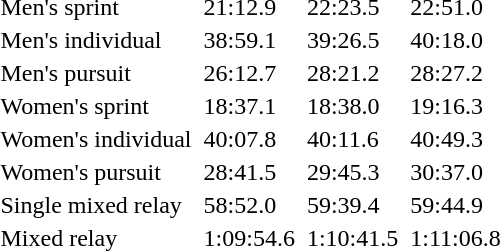<table>
<tr>
<td>Men's sprint</td>
<td></td>
<td>21:12.9</td>
<td></td>
<td>22:23.5</td>
<td></td>
<td>22:51.0</td>
</tr>
<tr>
<td>Men's individual</td>
<td></td>
<td>38:59.1</td>
<td></td>
<td>39:26.5</td>
<td></td>
<td>40:18.0</td>
</tr>
<tr>
<td>Men's pursuit</td>
<td></td>
<td>26:12.7</td>
<td></td>
<td>28:21.2</td>
<td></td>
<td>28:27.2</td>
</tr>
<tr>
<td>Women's sprint</td>
<td></td>
<td>18:37.1</td>
<td></td>
<td>18:38.0</td>
<td></td>
<td>19:16.3</td>
</tr>
<tr>
<td>Women's individual</td>
<td></td>
<td>40:07.8</td>
<td></td>
<td>40:11.6</td>
<td></td>
<td>40:49.3</td>
</tr>
<tr>
<td>Women's pursuit</td>
<td></td>
<td>28:41.5</td>
<td></td>
<td>29:45.3</td>
<td></td>
<td>30:37.0</td>
</tr>
<tr>
<td>Single mixed relay</td>
<td></td>
<td>58:52.0</td>
<td></td>
<td>59:39.4</td>
<td></td>
<td>59:44.9</td>
</tr>
<tr>
<td>Mixed relay</td>
<td></td>
<td>1:09:54.6</td>
<td></td>
<td>1:10:41.5</td>
<td></td>
<td>1:11:06.8</td>
</tr>
</table>
